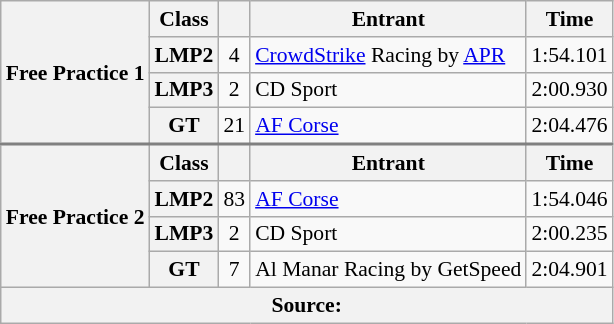<table class="wikitable" style="font-size:90%;">
<tr>
<th rowspan="4">Free Practice 1</th>
<th>Class</th>
<th></th>
<th>Entrant</th>
<th>Time</th>
</tr>
<tr>
<th>LMP2</th>
<td align="center">4</td>
<td> <a href='#'>CrowdStrike</a> Racing by <a href='#'>APR</a></td>
<td>1:54.101</td>
</tr>
<tr>
<th>LMP3</th>
<td align="center">2</td>
<td> CD Sport</td>
<td>2:00.930</td>
</tr>
<tr>
<th>GT</th>
<td align="center">21</td>
<td> <a href='#'>AF Corse</a></td>
<td>2:04.476</td>
</tr>
<tr style="border-top:2px solid #808080">
<th rowspan="4">Free Practice 2</th>
<th>Class</th>
<th></th>
<th>Entrant</th>
<th>Time</th>
</tr>
<tr>
<th>LMP2</th>
<td align="center">83</td>
<td> <a href='#'>AF Corse</a></td>
<td>1:54.046</td>
</tr>
<tr>
<th>LMP3</th>
<td align="center">2</td>
<td> CD Sport</td>
<td>2:00.235</td>
</tr>
<tr>
<th>GT</th>
<td align="center">7</td>
<td> Al Manar Racing by GetSpeed</td>
<td>2:04.901</td>
</tr>
<tr>
<th colspan="5">Source:</th>
</tr>
</table>
